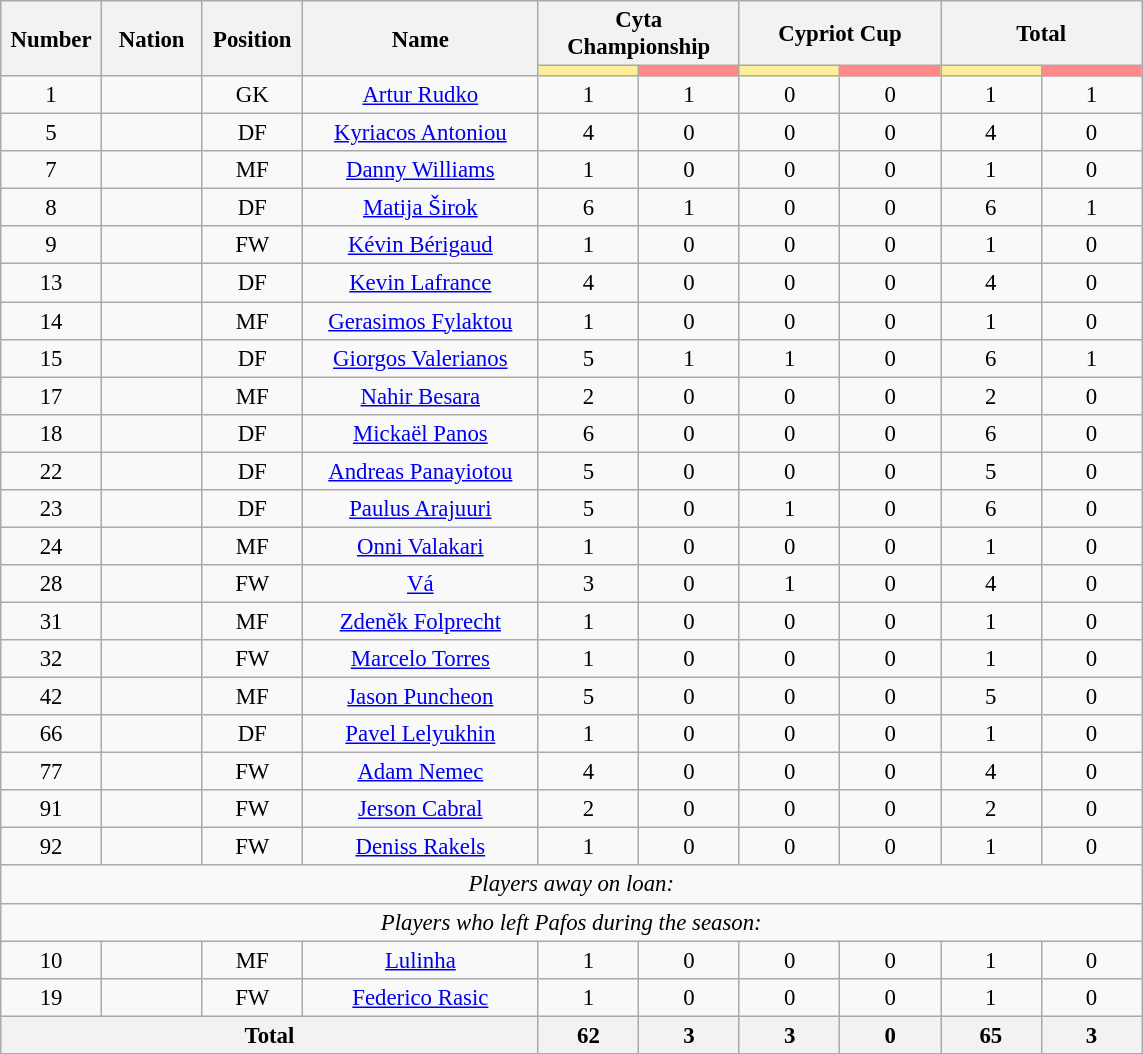<table class="wikitable" style="font-size: 95%; text-align: center;">
<tr>
<th rowspan=2 width=60>Number</th>
<th rowspan=2 width=60>Nation</th>
<th rowspan=2 width=60>Position</th>
<th rowspan=2 width=150>Name</th>
<th colspan=2>Cyta Championship</th>
<th colspan=2>Cypriot Cup</th>
<th colspan=2>Total</th>
</tr>
<tr>
<th style="width:60px; background:#fe9;"></th>
<th style="width:60px; background:#ff8888;"></th>
<th style="width:60px; background:#fe9;"></th>
<th style="width:60px; background:#ff8888;"></th>
<th style="width:60px; background:#fe9;"></th>
<th style="width:60px; background:#ff8888;"></th>
</tr>
<tr>
<td>1</td>
<td></td>
<td>GK</td>
<td><a href='#'>Artur Rudko</a></td>
<td>1</td>
<td>1</td>
<td>0</td>
<td>0</td>
<td>1</td>
<td>1</td>
</tr>
<tr>
<td>5</td>
<td></td>
<td>DF</td>
<td><a href='#'>Kyriacos Antoniou</a></td>
<td>4</td>
<td>0</td>
<td>0</td>
<td>0</td>
<td>4</td>
<td>0</td>
</tr>
<tr>
<td>7</td>
<td></td>
<td>MF</td>
<td><a href='#'>Danny Williams</a></td>
<td>1</td>
<td>0</td>
<td>0</td>
<td>0</td>
<td>1</td>
<td>0</td>
</tr>
<tr>
<td>8</td>
<td></td>
<td>DF</td>
<td><a href='#'>Matija Širok</a></td>
<td>6</td>
<td>1</td>
<td>0</td>
<td>0</td>
<td>6</td>
<td>1</td>
</tr>
<tr>
<td>9</td>
<td></td>
<td>FW</td>
<td><a href='#'>Kévin Bérigaud</a></td>
<td>1</td>
<td>0</td>
<td>0</td>
<td>0</td>
<td>1</td>
<td>0</td>
</tr>
<tr>
<td>13</td>
<td></td>
<td>DF</td>
<td><a href='#'>Kevin Lafrance</a></td>
<td>4</td>
<td>0</td>
<td>0</td>
<td>0</td>
<td>4</td>
<td>0</td>
</tr>
<tr>
<td>14</td>
<td></td>
<td>MF</td>
<td><a href='#'>Gerasimos Fylaktou</a></td>
<td>1</td>
<td>0</td>
<td>0</td>
<td>0</td>
<td>1</td>
<td>0</td>
</tr>
<tr>
<td>15</td>
<td></td>
<td>DF</td>
<td><a href='#'>Giorgos Valerianos</a></td>
<td>5</td>
<td>1</td>
<td>1</td>
<td>0</td>
<td>6</td>
<td>1</td>
</tr>
<tr>
<td>17</td>
<td></td>
<td>MF</td>
<td><a href='#'>Nahir Besara</a></td>
<td>2</td>
<td>0</td>
<td>0</td>
<td>0</td>
<td>2</td>
<td>0</td>
</tr>
<tr>
<td>18</td>
<td></td>
<td>DF</td>
<td><a href='#'>Mickaël Panos</a></td>
<td>6</td>
<td>0</td>
<td>0</td>
<td>0</td>
<td>6</td>
<td>0</td>
</tr>
<tr>
<td>22</td>
<td></td>
<td>DF</td>
<td><a href='#'>Andreas Panayiotou</a></td>
<td>5</td>
<td>0</td>
<td>0</td>
<td>0</td>
<td>5</td>
<td>0</td>
</tr>
<tr>
<td>23</td>
<td></td>
<td>DF</td>
<td><a href='#'>Paulus Arajuuri</a></td>
<td>5</td>
<td>0</td>
<td>1</td>
<td>0</td>
<td>6</td>
<td>0</td>
</tr>
<tr>
<td>24</td>
<td></td>
<td>MF</td>
<td><a href='#'>Onni Valakari</a></td>
<td>1</td>
<td>0</td>
<td>0</td>
<td>0</td>
<td>1</td>
<td>0</td>
</tr>
<tr>
<td>28</td>
<td></td>
<td>FW</td>
<td><a href='#'>Vá</a></td>
<td>3</td>
<td>0</td>
<td>1</td>
<td>0</td>
<td>4</td>
<td>0</td>
</tr>
<tr>
<td>31</td>
<td></td>
<td>MF</td>
<td><a href='#'>Zdeněk Folprecht</a></td>
<td>1</td>
<td>0</td>
<td>0</td>
<td>0</td>
<td>1</td>
<td>0</td>
</tr>
<tr>
<td>32</td>
<td></td>
<td>FW</td>
<td><a href='#'>Marcelo Torres</a></td>
<td>1</td>
<td>0</td>
<td>0</td>
<td>0</td>
<td>1</td>
<td>0</td>
</tr>
<tr>
<td>42</td>
<td></td>
<td>MF</td>
<td><a href='#'>Jason Puncheon</a></td>
<td>5</td>
<td>0</td>
<td>0</td>
<td>0</td>
<td>5</td>
<td>0</td>
</tr>
<tr>
<td>66</td>
<td></td>
<td>DF</td>
<td><a href='#'>Pavel Lelyukhin</a></td>
<td>1</td>
<td>0</td>
<td>0</td>
<td>0</td>
<td>1</td>
<td>0</td>
</tr>
<tr>
<td>77</td>
<td></td>
<td>FW</td>
<td><a href='#'>Adam Nemec</a></td>
<td>4</td>
<td>0</td>
<td>0</td>
<td>0</td>
<td>4</td>
<td>0</td>
</tr>
<tr>
<td>91</td>
<td></td>
<td>FW</td>
<td><a href='#'>Jerson Cabral</a></td>
<td>2</td>
<td>0</td>
<td>0</td>
<td>0</td>
<td>2</td>
<td>0</td>
</tr>
<tr>
<td>92</td>
<td></td>
<td>FW</td>
<td><a href='#'>Deniss Rakels</a></td>
<td>1</td>
<td>0</td>
<td>0</td>
<td>0</td>
<td>1</td>
<td>0</td>
</tr>
<tr>
<td colspan="13"><em>Players away on loan:</em></td>
</tr>
<tr>
<td colspan="13"><em>Players who left Pafos during the season:</em></td>
</tr>
<tr>
<td>10</td>
<td></td>
<td>MF</td>
<td><a href='#'>Lulinha</a></td>
<td>1</td>
<td>0</td>
<td>0</td>
<td>0</td>
<td>1</td>
<td>0</td>
</tr>
<tr>
<td>19</td>
<td></td>
<td>FW</td>
<td><a href='#'>Federico Rasic</a></td>
<td>1</td>
<td>0</td>
<td>0</td>
<td>0</td>
<td>1</td>
<td>0</td>
</tr>
<tr>
<th colspan=4>Total</th>
<th>62</th>
<th>3</th>
<th>3</th>
<th>0</th>
<th>65</th>
<th>3</th>
</tr>
</table>
